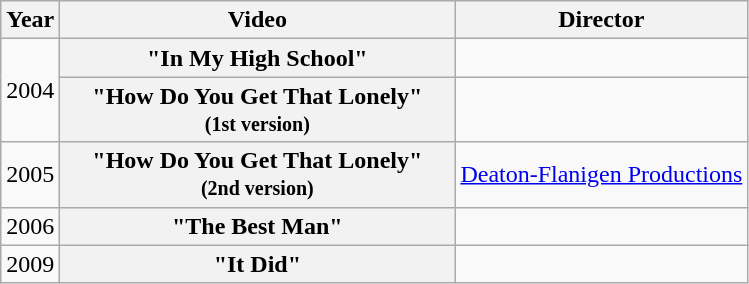<table class="wikitable plainrowheaders">
<tr>
<th>Year</th>
<th style="width:16em;">Video</th>
<th>Director</th>
</tr>
<tr>
<td rowspan="2">2004</td>
<th scope="row">"In My High School"</th>
<td></td>
</tr>
<tr>
<th scope="row">"How Do You Get That Lonely"<br><small>(1st version)</small></th>
<td></td>
</tr>
<tr>
<td>2005</td>
<th scope="row">"How Do You Get That Lonely"<br><small>(2nd version)</small></th>
<td><a href='#'>Deaton-Flanigen Productions</a></td>
</tr>
<tr>
<td>2006</td>
<th scope="row">"The Best Man"</th>
<td></td>
</tr>
<tr>
<td>2009</td>
<th scope="row">"It Did"</th>
<td></td>
</tr>
</table>
